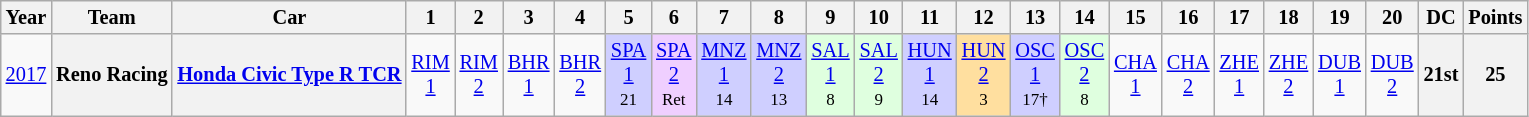<table class="wikitable" style="text-align:center; font-size:85%">
<tr>
<th>Year</th>
<th>Team</th>
<th>Car</th>
<th>1</th>
<th>2</th>
<th>3</th>
<th>4</th>
<th>5</th>
<th>6</th>
<th>7</th>
<th>8</th>
<th>9</th>
<th>10</th>
<th>11</th>
<th>12</th>
<th>13</th>
<th>14</th>
<th>15</th>
<th>16</th>
<th>17</th>
<th>18</th>
<th>19</th>
<th>20</th>
<th>DC</th>
<th>Points</th>
</tr>
<tr>
<td><a href='#'>2017</a></td>
<th>Reno Racing</th>
<th><a href='#'>Honda Civic Type R TCR</a></th>
<td><a href='#'>RIM<br>1</a></td>
<td><a href='#'>RIM<br>2</a></td>
<td><a href='#'>BHR<br>1</a></td>
<td><a href='#'>BHR<br>2</a></td>
<td style="background:#CFCFFF;"><a href='#'>SPA<br>1</a><br><small>21</small></td>
<td style="background:#EFCFFF;"><a href='#'>SPA<br>2</a><br><small>Ret</small></td>
<td style="background:#CFCFFF;"><a href='#'>MNZ<br>1</a><br><small>14</small></td>
<td style="background:#CFCFFF;"><a href='#'>MNZ<br>2</a><br><small>13</small></td>
<td style="background:#DFFFDF;"><a href='#'>SAL<br>1</a><br><small>8</small></td>
<td style="background:#DFFFDF;"><a href='#'>SAL<br>2</a><br><small>9</small></td>
<td style="background:#CFCFFF;"><a href='#'>HUN<br>1</a><br><small>14</small></td>
<td style="background:#FFDF9F;"><a href='#'>HUN<br>2</a><br><small>3</small></td>
<td style="background:#CFCFFF;"><a href='#'>OSC<br>1</a><br><small>17†</small></td>
<td style="background:#DFFFDF;"><a href='#'>OSC<br>2</a><br><small>8</small></td>
<td><a href='#'>CHA<br>1</a></td>
<td><a href='#'>CHA<br>2</a></td>
<td><a href='#'>ZHE<br>1</a></td>
<td><a href='#'>ZHE<br>2</a></td>
<td><a href='#'>DUB<br>1</a></td>
<td><a href='#'>DUB<br>2</a></td>
<th>21st</th>
<th>25</th>
</tr>
</table>
